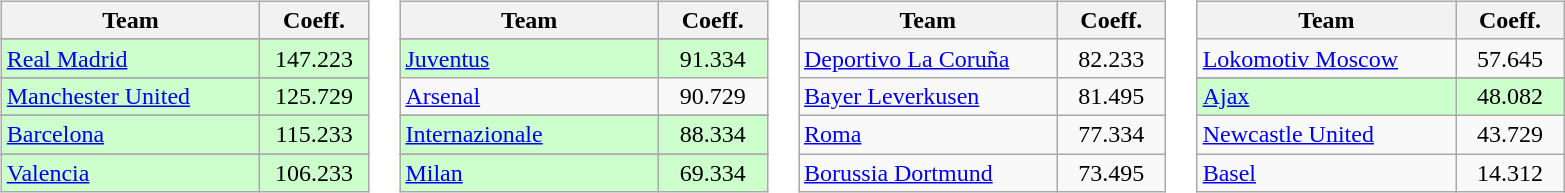<table>
<tr valign=top>
<td><br><table class="wikitable">
<tr>
<th width=165>Team</th>
<th width=65>Coeff.</th>
</tr>
<tr>
</tr>
<tr bgcolor="#ccffcc">
<td> <a href='#'>Real Madrid</a></td>
<td align="center">147.223</td>
</tr>
<tr>
</tr>
<tr bgcolor="#ccffcc">
<td> <a href='#'>Manchester United</a></td>
<td align="center">125.729</td>
</tr>
<tr>
</tr>
<tr bgcolor="#ccffcc">
<td> <a href='#'>Barcelona</a></td>
<td align="center">115.233</td>
</tr>
<tr>
</tr>
<tr bgcolor="#ccffcc">
<td> <a href='#'>Valencia</a></td>
<td align="center">106.233</td>
</tr>
</table>
</td>
<td><br><table class="wikitable">
<tr>
<th width=165>Team</th>
<th width=65>Coeff.</th>
</tr>
<tr>
</tr>
<tr bgcolor="#ccffcc">
<td> <a href='#'>Juventus</a></td>
<td align="center">91.334</td>
</tr>
<tr>
<td> <a href='#'>Arsenal</a></td>
<td align="center">90.729</td>
</tr>
<tr>
</tr>
<tr bgcolor="#ccffcc">
<td> <a href='#'>Internazionale</a></td>
<td align="center">88.334</td>
</tr>
<tr>
</tr>
<tr bgcolor="#ccffcc">
<td> <a href='#'>Milan</a></td>
<td align="center">69.334</td>
</tr>
</table>
</td>
<td><br><table class="wikitable">
<tr>
<th width=165>Team</th>
<th width=65>Coeff.</th>
</tr>
<tr>
<td> <a href='#'>Deportivo La Coruña</a></td>
<td align="center">82.233</td>
</tr>
<tr>
<td> <a href='#'>Bayer Leverkusen</a></td>
<td align="center">81.495</td>
</tr>
<tr>
<td> <a href='#'>Roma</a></td>
<td align="center">77.334</td>
</tr>
<tr>
<td> <a href='#'>Borussia Dortmund</a></td>
<td align="center">73.495</td>
</tr>
</table>
</td>
<td><br><table class="wikitable">
<tr>
<th width=165>Team</th>
<th width=65>Coeff.</th>
</tr>
<tr>
<td> <a href='#'>Lokomotiv Moscow</a></td>
<td align="center">57.645</td>
</tr>
<tr>
</tr>
<tr bgcolor="#ccffcc">
<td> <a href='#'>Ajax</a></td>
<td align="center">48.082</td>
</tr>
<tr>
<td> <a href='#'>Newcastle United</a></td>
<td align="center">43.729</td>
</tr>
<tr>
<td> <a href='#'>Basel</a></td>
<td align="center">14.312</td>
</tr>
</table>
</td>
</tr>
</table>
